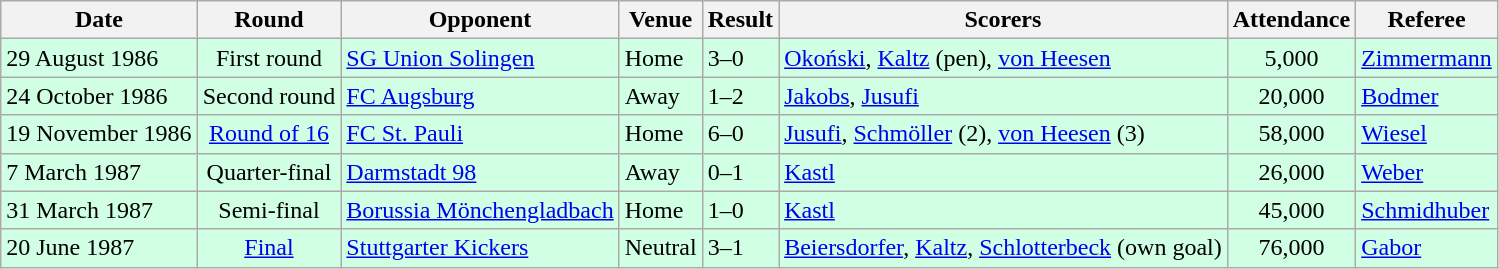<table class="wikitable">
<tr>
<th>Date</th>
<th>Round</th>
<th>Opponent</th>
<th>Venue</th>
<th>Result</th>
<th>Scorers</th>
<th>Attendance</th>
<th>Referee</th>
</tr>
<tr bgcolor = "#d0ffe3">
<td>29 August 1986</td>
<td align="center">First round</td>
<td><a href='#'>SG Union Solingen</a></td>
<td>Home</td>
<td>3–0</td>
<td><a href='#'>Okoński</a>, <a href='#'>Kaltz</a> (pen), <a href='#'>von Heesen</a></td>
<td align="center">5,000</td>
<td><a href='#'>Zimmermann</a></td>
</tr>
<tr bgcolor = "#d0ffe3">
<td>24 October 1986</td>
<td align="center">Second round</td>
<td><a href='#'>FC Augsburg</a></td>
<td>Away</td>
<td>1–2</td>
<td><a href='#'>Jakobs</a>, <a href='#'>Jusufi</a></td>
<td align="center">20,000</td>
<td><a href='#'>Bodmer</a></td>
</tr>
<tr bgcolor = "#d0ffe3">
<td>19 November 1986</td>
<td align="center"><a href='#'>Round of 16</a></td>
<td><a href='#'>FC St. Pauli</a></td>
<td>Home</td>
<td>6–0</td>
<td><a href='#'>Jusufi</a>, <a href='#'>Schmöller</a> (2), <a href='#'>von Heesen</a> (3)</td>
<td align="center">58,000</td>
<td><a href='#'>Wiesel</a></td>
</tr>
<tr bgcolor = "#d0ffe3">
<td>7 March 1987</td>
<td align="center">Quarter-final</td>
<td><a href='#'>Darmstadt 98</a></td>
<td>Away</td>
<td>0–1</td>
<td><a href='#'>Kastl</a></td>
<td align="center">26,000</td>
<td><a href='#'>Weber</a></td>
</tr>
<tr bgcolor = "#d0ffe3">
<td>31 March 1987</td>
<td align="center">Semi-final</td>
<td><a href='#'>Borussia Mönchengladbach</a></td>
<td>Home</td>
<td>1–0</td>
<td><a href='#'>Kastl</a></td>
<td align="center">45,000</td>
<td><a href='#'>Schmidhuber</a></td>
</tr>
<tr bgcolor = "#d0ffe3">
<td>20 June 1987</td>
<td align="center"><a href='#'>Final</a></td>
<td><a href='#'>Stuttgarter Kickers</a></td>
<td>Neutral</td>
<td>3–1</td>
<td><a href='#'>Beiersdorfer</a>, <a href='#'>Kaltz</a>, <a href='#'>Schlotterbeck</a> (own goal)</td>
<td align="center">76,000</td>
<td><a href='#'>Gabor</a></td>
</tr>
</table>
